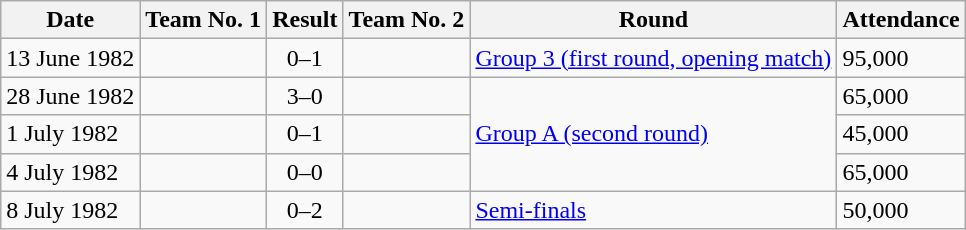<table class="wikitable" style="text-align: left;">
<tr>
<th>Date</th>
<th>Team No. 1</th>
<th>Result</th>
<th>Team No. 2</th>
<th>Round</th>
<th>Attendance</th>
</tr>
<tr>
<td>13 June 1982</td>
<td></td>
<td style="text-align:center;">0–1</td>
<td></td>
<td><a href='#'>Group 3 (first round, opening match)</a></td>
<td>95,000</td>
</tr>
<tr>
<td>28 June 1982</td>
<td></td>
<td style="text-align:center;">3–0</td>
<td></td>
<td rowspan="3"><a href='#'>Group A (second round)</a></td>
<td>65,000</td>
</tr>
<tr>
<td>1 July 1982</td>
<td></td>
<td style="text-align:center;">0–1</td>
<td></td>
<td>45,000</td>
</tr>
<tr>
<td>4 July 1982</td>
<td></td>
<td style="text-align:center;">0–0</td>
<td></td>
<td>65,000</td>
</tr>
<tr>
<td>8 July 1982</td>
<td></td>
<td style="text-align:center;">0–2</td>
<td></td>
<td><a href='#'>Semi-finals</a></td>
<td>50,000</td>
</tr>
</table>
